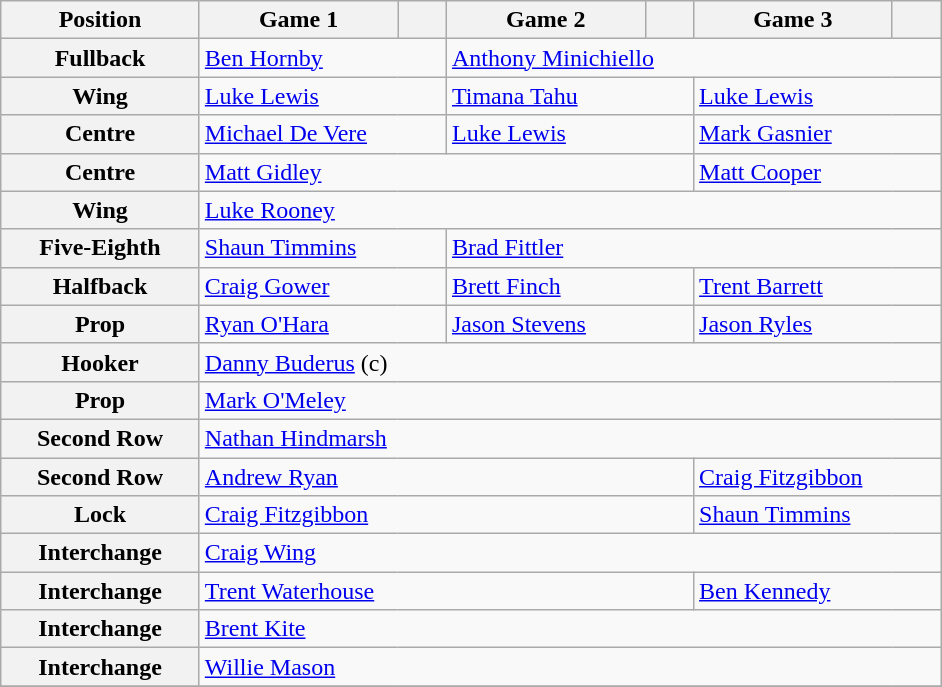<table class="wikitable">
<tr>
<th width="125">Position</th>
<th width="125">Game 1</th>
<th width="25"></th>
<th width="125">Game 2</th>
<th width="25"></th>
<th width="125">Game 3</th>
<th width="25"></th>
</tr>
<tr>
<th>Fullback</th>
<td colspan="2"> <a href='#'>Ben Hornby</a></td>
<td colspan="4"> <a href='#'>Anthony Minichiello</a></td>
</tr>
<tr>
<th>Wing</th>
<td colspan="2"> <a href='#'>Luke Lewis</a></td>
<td colspan="2"> <a href='#'>Timana Tahu</a></td>
<td colspan="2"> <a href='#'>Luke Lewis</a></td>
</tr>
<tr>
<th>Centre</th>
<td colspan="2"> <a href='#'>Michael De Vere</a></td>
<td colspan="2"> <a href='#'>Luke Lewis</a></td>
<td colspan="2"> <a href='#'>Mark Gasnier</a></td>
</tr>
<tr>
<th>Centre</th>
<td colspan="4"> <a href='#'>Matt Gidley</a></td>
<td colspan="2"> <a href='#'>Matt Cooper</a></td>
</tr>
<tr>
<th>Wing</th>
<td colspan="6"> <a href='#'>Luke Rooney</a></td>
</tr>
<tr>
<th>Five-Eighth</th>
<td colspan="2"> <a href='#'>Shaun Timmins</a></td>
<td colspan="4"> <a href='#'>Brad Fittler</a></td>
</tr>
<tr>
<th>Halfback</th>
<td colspan="2"> <a href='#'>Craig Gower</a></td>
<td colspan="2"> <a href='#'>Brett Finch</a></td>
<td colspan="2"> <a href='#'>Trent Barrett</a></td>
</tr>
<tr>
<th>Prop</th>
<td colspan="2"> <a href='#'>Ryan O'Hara</a></td>
<td colspan="2"> <a href='#'>Jason Stevens</a></td>
<td colspan="2"> <a href='#'>Jason Ryles</a></td>
</tr>
<tr>
<th>Hooker</th>
<td colspan="6"> <a href='#'>Danny Buderus</a> (c)</td>
</tr>
<tr>
<th>Prop</th>
<td colspan="6"> <a href='#'>Mark O'Meley</a></td>
</tr>
<tr>
<th>Second Row</th>
<td colspan="6"> <a href='#'>Nathan Hindmarsh</a></td>
</tr>
<tr>
<th>Second Row</th>
<td colspan="4"> <a href='#'>Andrew Ryan</a></td>
<td colspan="2"> <a href='#'>Craig Fitzgibbon</a></td>
</tr>
<tr>
<th>Lock</th>
<td colspan="4"> <a href='#'>Craig Fitzgibbon</a></td>
<td colspan="2"> <a href='#'>Shaun Timmins</a></td>
</tr>
<tr>
<th>Interchange</th>
<td colspan="6"> <a href='#'>Craig Wing</a></td>
</tr>
<tr>
<th>Interchange</th>
<td colspan="4"> <a href='#'>Trent Waterhouse</a></td>
<td colspan="2"> <a href='#'>Ben Kennedy</a></td>
</tr>
<tr>
<th>Interchange</th>
<td colspan="6"> <a href='#'>Brent Kite</a></td>
</tr>
<tr>
<th>Interchange</th>
<td colspan="6"> <a href='#'>Willie Mason</a></td>
</tr>
<tr>
</tr>
</table>
